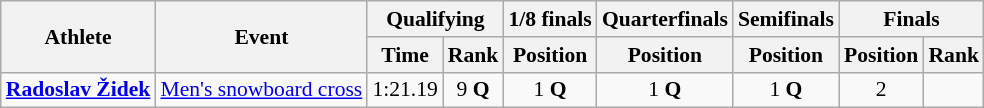<table class="wikitable" style="font-size:90%">
<tr>
<th rowspan="2">Athlete</th>
<th rowspan="2">Event</th>
<th colspan="2">Qualifying</th>
<th>1/8 finals</th>
<th>Quarterfinals</th>
<th>Semifinals</th>
<th colspan=2>Finals</th>
</tr>
<tr>
<th>Time</th>
<th>Rank</th>
<th>Position</th>
<th>Position</th>
<th>Position</th>
<th>Position</th>
<th>Rank</th>
</tr>
<tr>
<td><strong><a href='#'>Radoslav Židek</a></strong></td>
<td><a href='#'>Men's snowboard cross</a></td>
<td align="center">1:21.19</td>
<td align="center">9 <strong>Q</strong></td>
<td align="center">1 <strong>Q</strong></td>
<td align="center">1 <strong>Q</strong></td>
<td align="center">1 <strong>Q</strong></td>
<td align="center">2</td>
<td align="center"></td>
</tr>
</table>
